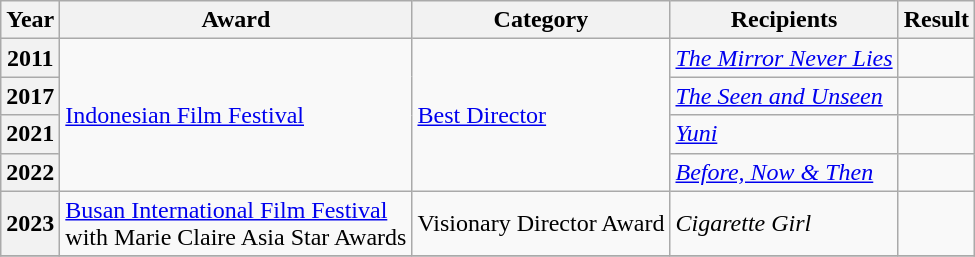<table class="wikitable sortable plainrowheaders">
<tr>
<th>Year</th>
<th>Award</th>
<th>Category</th>
<th>Recipients</th>
<th>Result</th>
</tr>
<tr>
<th scope="row">2011</th>
<td rowspan="4"><a href='#'>Indonesian Film Festival</a></td>
<td rowspan="4"><a href='#'>Best Director</a></td>
<td><em><a href='#'>The Mirror Never Lies</a></em></td>
<td></td>
</tr>
<tr>
<th scope="row">2017</th>
<td><em><a href='#'>The Seen and Unseen</a></em></td>
<td></td>
</tr>
<tr>
<th scope="row">2021</th>
<td><em><a href='#'>Yuni</a></em></td>
<td></td>
</tr>
<tr>
<th scope="row">2022</th>
<td><em><a href='#'>Before, Now & Then</a></em></td>
<td></td>
</tr>
<tr>
<th scope="row"  rowspan="1">2023</th>
<td><a href='#'>Busan International Film Festival</a><br> with Marie Claire Asia Star Awards</td>
<td>Visionary Director Award</td>
<td><em>Cigarette Girl</em></td>
<td></td>
</tr>
<tr>
</tr>
</table>
